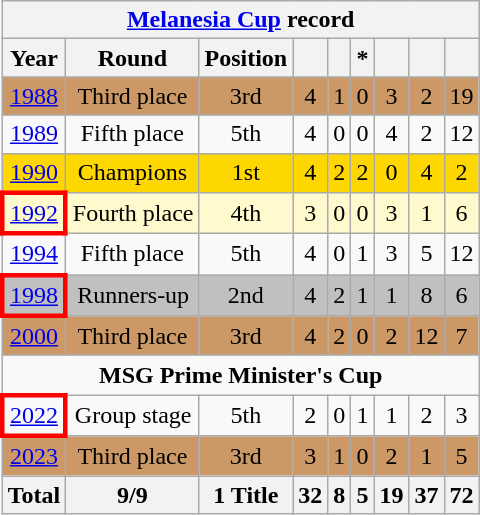<table class="wikitable" style="text-align: center;">
<tr>
<th colspan=9><a href='#'>Melanesia Cup</a> record</th>
</tr>
<tr>
<th>Year</th>
<th>Round</th>
<th>Position</th>
<th></th>
<th></th>
<th>*</th>
<th></th>
<th></th>
<th></th>
</tr>
<tr style="background:#c96;">
<td> <a href='#'>1988</a></td>
<td>Third place</td>
<td>3rd</td>
<td>4</td>
<td>1</td>
<td>0</td>
<td>3</td>
<td>2</td>
<td>19</td>
</tr>
<tr>
<td> <a href='#'>1989</a></td>
<td>Fifth place</td>
<td>5th</td>
<td>4</td>
<td>0</td>
<td>0</td>
<td>4</td>
<td>2</td>
<td>12</td>
</tr>
<tr style="background:gold;">
<td> <a href='#'>1990</a></td>
<td>Champions</td>
<td>1st</td>
<td>4</td>
<td>2</td>
<td>2</td>
<td>0</td>
<td>4</td>
<td>2</td>
</tr>
<tr style="background:LemonChiffon;">
<td style="border: 3px solid red"> <a href='#'>1992</a></td>
<td>Fourth place</td>
<td>4th</td>
<td>3</td>
<td>0</td>
<td>0</td>
<td>3</td>
<td>1</td>
<td>6</td>
</tr>
<tr>
<td> <a href='#'>1994</a></td>
<td>Fifth place</td>
<td>5th</td>
<td>4</td>
<td>0</td>
<td>1</td>
<td>3</td>
<td>5</td>
<td>12</td>
</tr>
<tr style="background:silver;">
<td style="border: 3px solid red"> <a href='#'>1998</a></td>
<td>Runners-up</td>
<td>2nd</td>
<td>4</td>
<td>2</td>
<td>1</td>
<td>1</td>
<td>8</td>
<td>6</td>
</tr>
<tr style="background:#c96;">
<td> <a href='#'>2000</a></td>
<td>Third place</td>
<td>3rd</td>
<td>4</td>
<td>2</td>
<td>0</td>
<td>2</td>
<td>12</td>
<td>7</td>
</tr>
<tr>
<td colspan=9><strong>MSG Prime Minister's Cup</strong></td>
</tr>
<tr>
<td style="border: 3px solid red"> <a href='#'>2022</a></td>
<td>Group stage</td>
<td>5th</td>
<td>2</td>
<td>0</td>
<td>1</td>
<td>1</td>
<td>2</td>
<td>3</td>
</tr>
<tr style="background:#c96;">
<td> <a href='#'>2023</a></td>
<td>Third place</td>
<td>3rd</td>
<td>3</td>
<td>1</td>
<td>0</td>
<td>2</td>
<td>1</td>
<td>5</td>
</tr>
<tr>
<th>Total</th>
<th>9/9</th>
<th>1 Title</th>
<th>32</th>
<th>8</th>
<th>5</th>
<th>19</th>
<th>37</th>
<th>72</th>
</tr>
</table>
